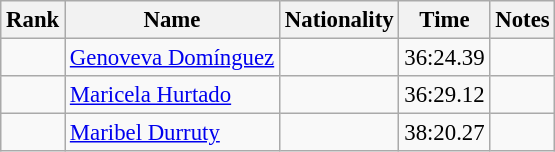<table class="wikitable sortable" style="text-align:center;font-size:95%">
<tr>
<th>Rank</th>
<th>Name</th>
<th>Nationality</th>
<th>Time</th>
<th>Notes</th>
</tr>
<tr>
<td></td>
<td align=left><a href='#'>Genoveva Domínguez</a></td>
<td align=left></td>
<td>36:24.39</td>
<td></td>
</tr>
<tr>
<td></td>
<td align=left><a href='#'>Maricela Hurtado</a></td>
<td align=left></td>
<td>36:29.12</td>
<td></td>
</tr>
<tr>
<td></td>
<td align=left><a href='#'>Maribel Durruty</a></td>
<td align=left></td>
<td>38:20.27</td>
<td></td>
</tr>
</table>
